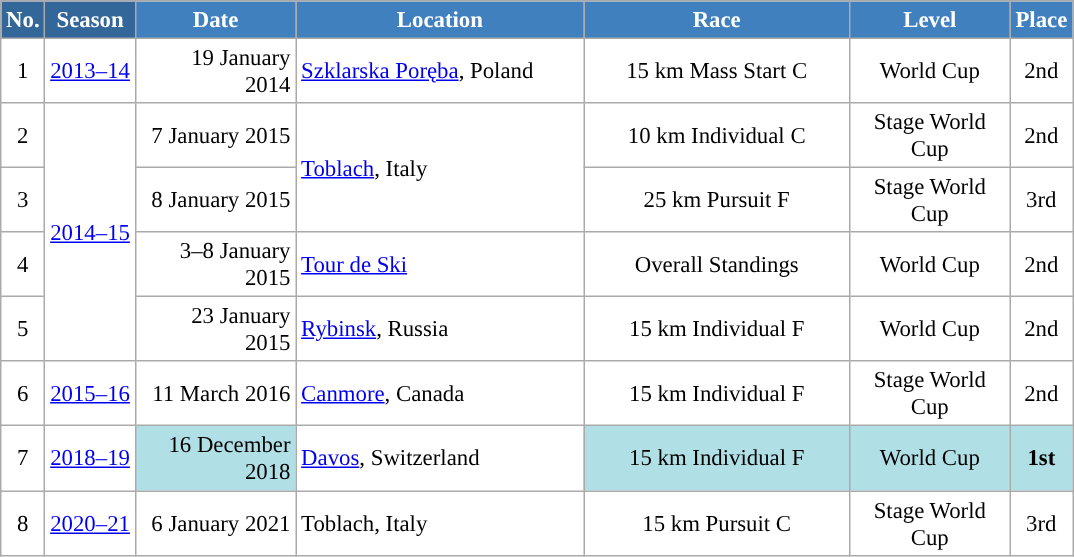<table class="wikitable sortable" style="font-size:95%; text-align:center; border:grey solid 1px; border-collapse:collapse; background:#ffffff;">
<tr style="background:#efefef;">
<th style="background-color:#369; color:white;">No.</th>
<th style="background-color:#369; color:white;">Season</th>
<th style="background-color:#4180be; color:white; width:100px;">Date</th>
<th style="background-color:#4180be; color:white; width:185px;">Location</th>
<th style="background-color:#4180be; color:white; width:170px;">Race</th>
<th style="background-color:#4180be; color:white; width:100px;">Level</th>
<th style="background-color:#4180be; color:white;">Place</th>
</tr>
<tr>
<td align=center>1</td>
<td rowspan=1 align=center><a href='#'>2013–14</a></td>
<td align=right>19 January 2014</td>
<td align=left> <a href='#'>Szklarska Poręba</a>, Poland</td>
<td>15 km Mass Start C</td>
<td>World Cup</td>
<td>2nd</td>
</tr>
<tr>
<td align=center>2</td>
<td rowspan=4 align=center><a href='#'>2014–15</a></td>
<td align=right>7 January 2015</td>
<td rowspan=2 align=left> <a href='#'>Toblach</a>, Italy</td>
<td>10 km Individual C</td>
<td>Stage World Cup</td>
<td>2nd</td>
</tr>
<tr>
<td align=center>3</td>
<td align=right>8 January 2015</td>
<td>25 km Pursuit F</td>
<td>Stage World Cup</td>
<td>3rd</td>
</tr>
<tr>
<td align=center>4</td>
<td align=right>3–8 January 2015</td>
<td align=left> <a href='#'>Tour de Ski</a></td>
<td>Overall Standings</td>
<td>World Cup</td>
<td>2nd</td>
</tr>
<tr>
<td align=center>5</td>
<td align=right>23 January 2015</td>
<td align=left> <a href='#'>Rybinsk</a>, Russia</td>
<td>15 km Individual F</td>
<td>World Cup</td>
<td>2nd</td>
</tr>
<tr>
<td align=center>6</td>
<td rowspan=1 align=center><a href='#'>2015–16</a></td>
<td align=right>11 March 2016</td>
<td align=left> <a href='#'>Canmore</a>, Canada</td>
<td>15 km Individual F</td>
<td>Stage World Cup</td>
<td>2nd</td>
</tr>
<tr>
<td align=center>7</td>
<td rowspan=1 align=center><a href='#'>2018–19</a></td>
<td bgcolor="#BOEOE6" align=right>16 December 2018</td>
<td align=left> <a href='#'>Davos</a>, Switzerland</td>
<td bgcolor="#BOEOE6">15 km Individual F</td>
<td bgcolor="#BOEOE6">World Cup</td>
<td bgcolor="#BOEOE6"><strong>1st</strong></td>
</tr>
<tr>
<td align=center>8</td>
<td rowspan=1 align=center><a href='#'>2020–21</a></td>
<td align=right>6 January 2021</td>
<td align=left> Toblach, Italy</td>
<td>15 km Pursuit C</td>
<td>Stage World Cup</td>
<td>3rd</td>
</tr>
</table>
